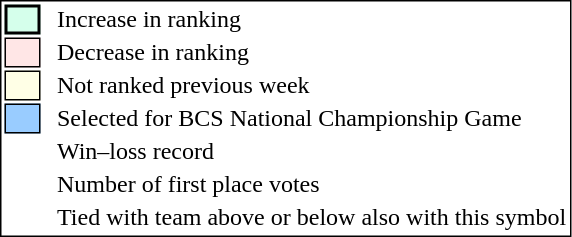<table style="border:1px solid black;">
<tr>
<td style="background:#D5FFEB; width:10px; border:2px solid black;"></td>
<td> </td>
<td>Increase in ranking</td>
</tr>
<tr>
<td style="background:#FFE6E6; width:20px; border:1px solid black;"></td>
<td> </td>
<td>Decrease in ranking</td>
</tr>
<tr>
<td style="background:#FFFFE6; width:20px; border:1px solid black;"></td>
<td> </td>
<td>Not ranked previous week</td>
</tr>
<tr>
<td style="background:#9cf; width:20px; border:1px solid black;"></td>
<td> </td>
<td>Selected for BCS National Championship Game</td>
</tr>
<tr>
<td></td>
<td> </td>
<td>Win–loss record</td>
</tr>
<tr>
<td></td>
<td> </td>
<td>Number of first place votes</td>
</tr>
<tr>
<td></td>
<td></td>
<td>Tied with team above or below also with this symbol</td>
</tr>
</table>
